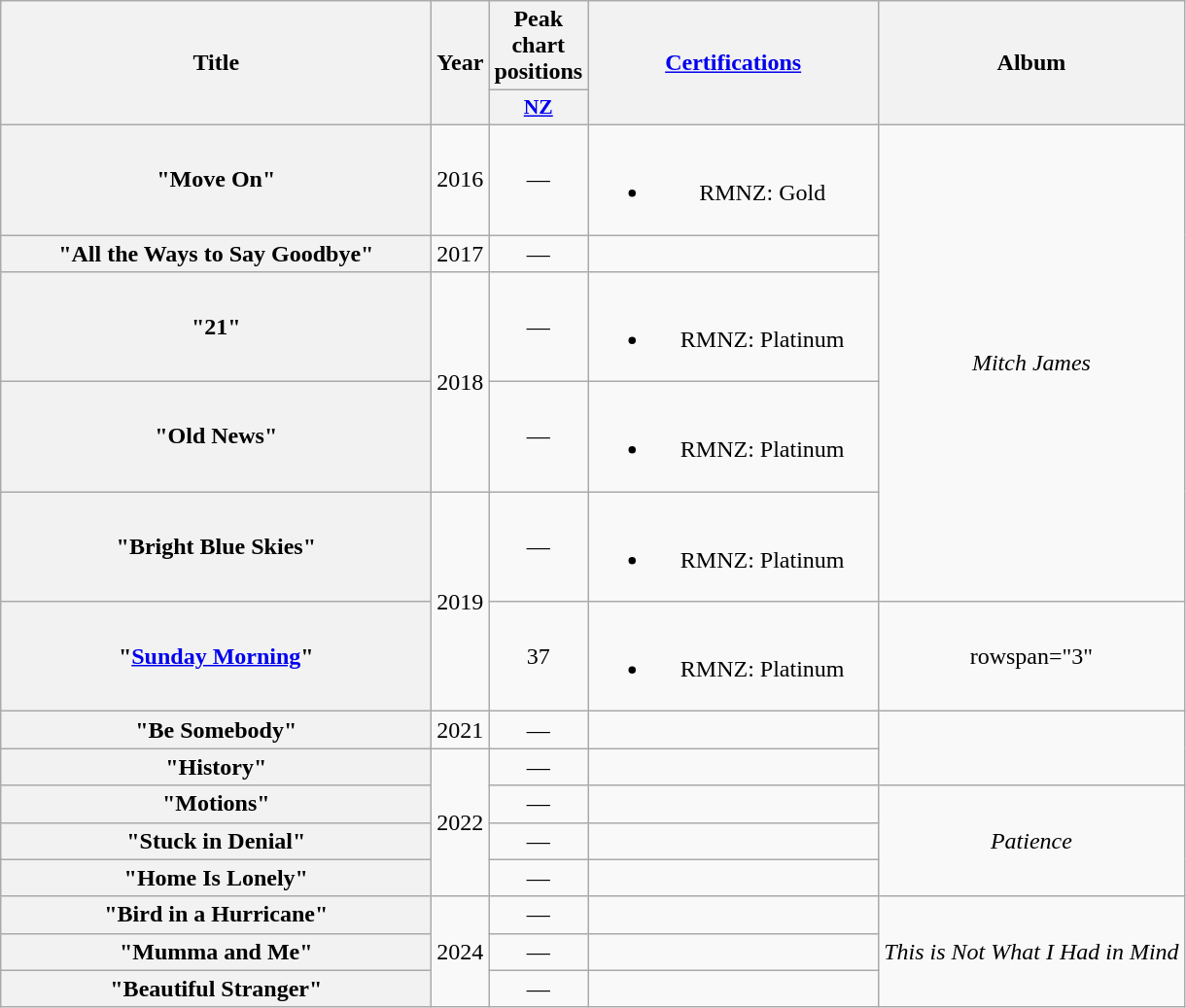<table class="wikitable plainrowheaders" style="text-align:center;" border="1">
<tr>
<th scope="col" rowspan="2" style="width:18em;">Title</th>
<th scope="col" rowspan="2">Year</th>
<th scope="col">Peak chart positions</th>
<th scope="col" rowspan="2" style="width:12em;"><a href='#'>Certifications</a></th>
<th scope="col" rowspan="2">Album</th>
</tr>
<tr>
<th scope="col" style="width:3em;font-size:90%;"><a href='#'>NZ</a><br></th>
</tr>
<tr>
<th scope="row">"Move On"</th>
<td>2016</td>
<td>—</td>
<td><br><ul><li>RMNZ: Gold</li></ul></td>
<td rowspan="5"><em>Mitch James</em></td>
</tr>
<tr>
<th scope="row">"All the Ways to Say Goodbye"</th>
<td>2017</td>
<td>—</td>
<td></td>
</tr>
<tr>
<th scope="row">"21"</th>
<td rowspan="2">2018</td>
<td>—</td>
<td><br><ul><li>RMNZ: Platinum</li></ul></td>
</tr>
<tr>
<th scope="row">"Old News"</th>
<td>—</td>
<td><br><ul><li>RMNZ: Platinum </li></ul></td>
</tr>
<tr>
<th scope="row">"Bright Blue Skies"</th>
<td rowspan="2">2019</td>
<td>—</td>
<td><br><ul><li>RMNZ: Platinum</li></ul></td>
</tr>
<tr>
<th scope="row">"<a href='#'>Sunday Morning</a>"</th>
<td>37</td>
<td><br><ul><li>RMNZ: Platinum</li></ul></td>
<td>rowspan="3" </td>
</tr>
<tr>
<th scope="row">"Be Somebody"</th>
<td>2021</td>
<td>—</td>
<td></td>
</tr>
<tr>
<th scope="row">"History"</th>
<td rowspan="4">2022</td>
<td>—</td>
<td></td>
</tr>
<tr>
<th scope="row">"Motions"</th>
<td>—</td>
<td></td>
<td rowspan="3"><em>Patience</em></td>
</tr>
<tr>
<th scope="row">"Stuck in Denial"</th>
<td>—</td>
<td></td>
</tr>
<tr>
<th scope="row">"Home Is Lonely"</th>
<td>—</td>
<td></td>
</tr>
<tr>
<th scope="row">"Bird in a Hurricane"</th>
<td rowspan="3">2024</td>
<td>—</td>
<td></td>
<td rowspan="3"><em>This is Not What I Had in Mind</em></td>
</tr>
<tr>
<th scope="row">"Mumma and Me"</th>
<td>—</td>
<td></td>
</tr>
<tr>
<th scope="row">"Beautiful Stranger"</th>
<td>—</td>
<td></td>
</tr>
</table>
